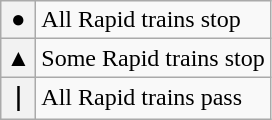<table class="wikitable">
<tr>
<th>●</th>
<td>All Rapid trains stop</td>
</tr>
<tr>
<th>▲</th>
<td>Some Rapid trains stop</td>
</tr>
<tr>
<th>｜</th>
<td>All Rapid trains pass</td>
</tr>
</table>
